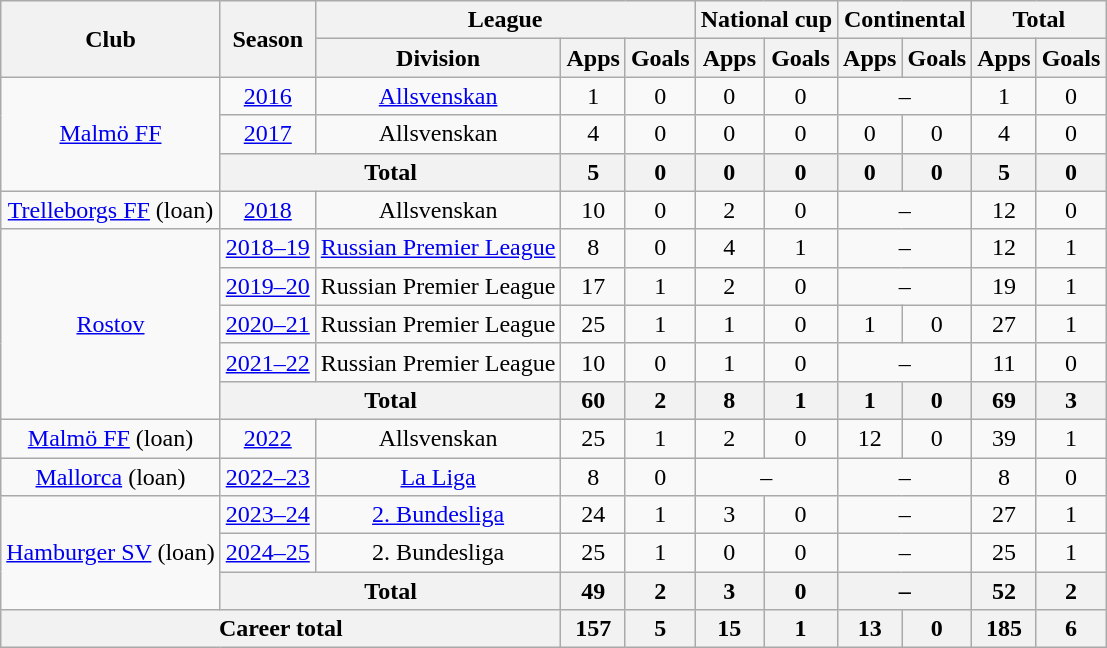<table class="wikitable" style="text-align:center">
<tr>
<th rowspan=2>Club</th>
<th rowspan=2>Season</th>
<th colspan=3>League</th>
<th colspan=2>National cup</th>
<th colspan=2>Continental</th>
<th colspan=2>Total</th>
</tr>
<tr>
<th>Division</th>
<th>Apps</th>
<th>Goals</th>
<th>Apps</th>
<th>Goals</th>
<th>Apps</th>
<th>Goals</th>
<th>Apps</th>
<th>Goals</th>
</tr>
<tr>
<td rowspan=3><a href='#'>Malmö FF</a></td>
<td><a href='#'>2016</a></td>
<td><a href='#'>Allsvenskan</a></td>
<td>1</td>
<td>0</td>
<td>0</td>
<td>0</td>
<td colspan=2>–</td>
<td>1</td>
<td>0</td>
</tr>
<tr>
<td><a href='#'>2017</a></td>
<td>Allsvenskan</td>
<td>4</td>
<td>0</td>
<td>0</td>
<td>0</td>
<td>0</td>
<td>0</td>
<td>4</td>
<td>0</td>
</tr>
<tr>
<th colspan=2>Total</th>
<th>5</th>
<th>0</th>
<th>0</th>
<th>0</th>
<th>0</th>
<th>0</th>
<th>5</th>
<th>0</th>
</tr>
<tr>
<td><a href='#'>Trelleborgs FF</a> (loan)</td>
<td><a href='#'>2018</a></td>
<td>Allsvenskan</td>
<td>10</td>
<td>0</td>
<td>2</td>
<td>0</td>
<td colspan=2>–</td>
<td>12</td>
<td>0</td>
</tr>
<tr>
<td rowspan=5><a href='#'>Rostov</a></td>
<td><a href='#'>2018–19</a></td>
<td><a href='#'>Russian Premier League</a></td>
<td>8</td>
<td>0</td>
<td>4</td>
<td>1</td>
<td colspan=2>–</td>
<td>12</td>
<td>1</td>
</tr>
<tr>
<td><a href='#'>2019–20</a></td>
<td>Russian Premier League</td>
<td>17</td>
<td>1</td>
<td>2</td>
<td>0</td>
<td colspan=2>–</td>
<td>19</td>
<td>1</td>
</tr>
<tr>
<td><a href='#'>2020–21</a></td>
<td>Russian Premier League</td>
<td>25</td>
<td>1</td>
<td>1</td>
<td>0</td>
<td>1</td>
<td>0</td>
<td>27</td>
<td>1</td>
</tr>
<tr>
<td><a href='#'>2021–22</a></td>
<td>Russian Premier League</td>
<td>10</td>
<td>0</td>
<td>1</td>
<td>0</td>
<td colspan=2>–</td>
<td>11</td>
<td>0</td>
</tr>
<tr>
<th colspan=2>Total</th>
<th>60</th>
<th>2</th>
<th>8</th>
<th>1</th>
<th>1</th>
<th>0</th>
<th>69</th>
<th>3</th>
</tr>
<tr>
<td><a href='#'>Malmö FF</a> (loan)</td>
<td><a href='#'>2022</a></td>
<td>Allsvenskan</td>
<td>25</td>
<td>1</td>
<td>2</td>
<td>0</td>
<td>12</td>
<td>0</td>
<td>39</td>
<td>1</td>
</tr>
<tr>
<td><a href='#'>Mallorca</a> (loan)</td>
<td><a href='#'>2022–23</a></td>
<td><a href='#'>La Liga</a></td>
<td>8</td>
<td>0</td>
<td colspan=2>–</td>
<td colspan=2>–</td>
<td>8</td>
<td>0</td>
</tr>
<tr>
<td rowspan=3><a href='#'>Hamburger SV</a> (loan)</td>
<td><a href='#'>2023–24</a></td>
<td><a href='#'>2. Bundesliga</a></td>
<td>24</td>
<td>1</td>
<td>3</td>
<td>0</td>
<td colspan=2>–</td>
<td>27</td>
<td>1</td>
</tr>
<tr>
<td><a href='#'>2024–25</a></td>
<td>2. Bundesliga</td>
<td>25</td>
<td>1</td>
<td>0</td>
<td>0</td>
<td colspan=2>–</td>
<td>25</td>
<td>1</td>
</tr>
<tr>
<th colspan=2>Total</th>
<th>49</th>
<th>2</th>
<th>3</th>
<th>0</th>
<th colspan=2>–</th>
<th>52</th>
<th>2</th>
</tr>
<tr>
<th colspan=3>Career total</th>
<th>157</th>
<th>5</th>
<th>15</th>
<th>1</th>
<th>13</th>
<th>0</th>
<th>185</th>
<th>6</th>
</tr>
</table>
